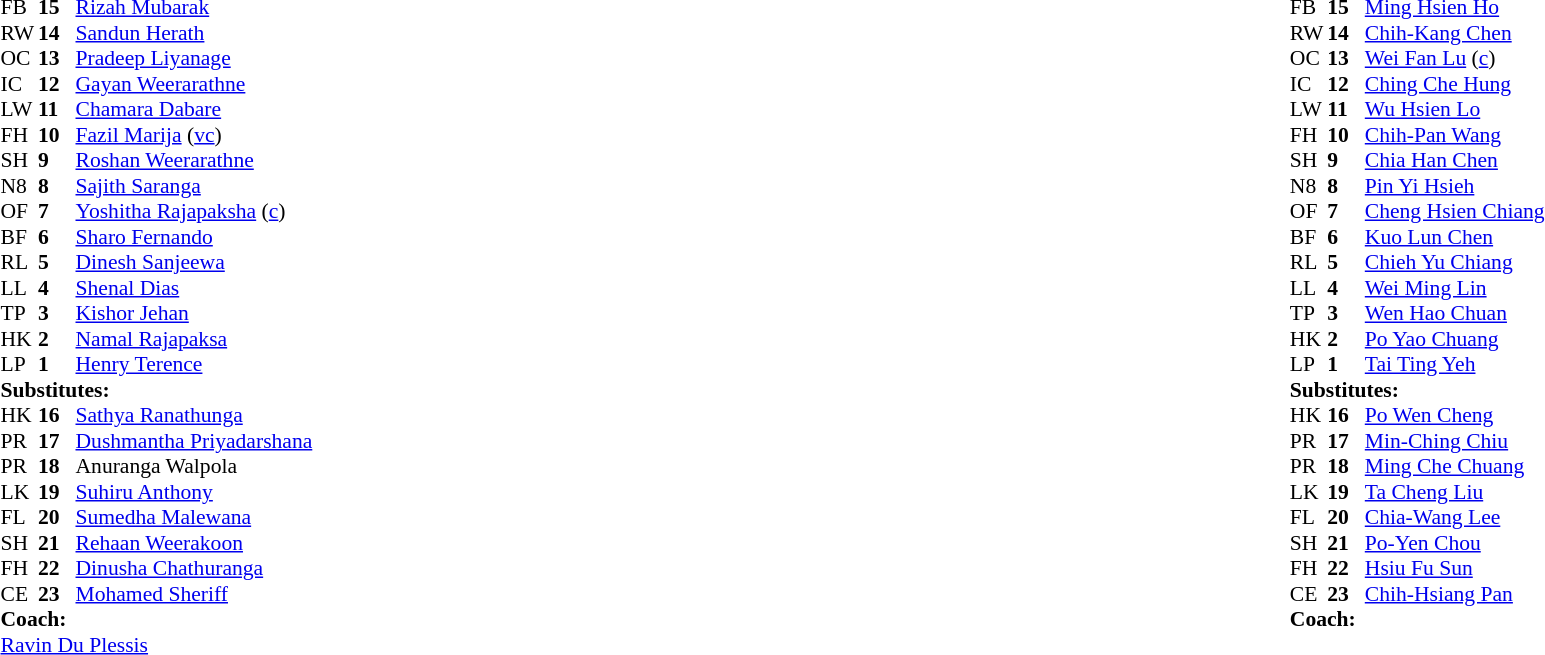<table style="width:100%;">
<tr>
<td style="vertical-align:top; width:50%;"><br><table style="font-size: 90%" cellspacing="0" cellpadding="0">
<tr>
<th width="25"></th>
<th width="25"></th>
</tr>
<tr>
<td>FB</td>
<td><strong>15</strong></td>
<td><a href='#'>Rizah Mubarak</a></td>
<td></td>
<td></td>
</tr>
<tr>
<td>RW</td>
<td><strong>14</strong></td>
<td><a href='#'>Sandun Herath</a></td>
</tr>
<tr>
<td>OC</td>
<td><strong>13</strong></td>
<td><a href='#'>Pradeep Liyanage</a></td>
</tr>
<tr>
<td>IC</td>
<td><strong>12</strong></td>
<td><a href='#'>Gayan Weerarathne</a></td>
<td></td>
<td></td>
</tr>
<tr>
<td>LW</td>
<td><strong>11</strong></td>
<td><a href='#'>Chamara Dabare</a></td>
</tr>
<tr>
<td>FH</td>
<td><strong>10</strong></td>
<td><a href='#'>Fazil Marija</a> (<a href='#'>vc</a>)</td>
</tr>
<tr>
<td>SH</td>
<td><strong>9</strong></td>
<td><a href='#'>Roshan Weerarathne</a></td>
<td></td>
<td></td>
</tr>
<tr>
<td>N8</td>
<td><strong>8</strong></td>
<td><a href='#'>Sajith Saranga</a></td>
</tr>
<tr>
<td>OF</td>
<td><strong>7</strong></td>
<td><a href='#'>Yoshitha Rajapaksha</a> (<a href='#'>c</a>)</td>
</tr>
<tr>
<td>BF</td>
<td><strong>6</strong></td>
<td><a href='#'>Sharo Fernando</a></td>
<td></td>
<td></td>
</tr>
<tr>
<td>RL</td>
<td><strong>5</strong></td>
<td><a href='#'>Dinesh Sanjeewa</a></td>
<td></td>
<td></td>
</tr>
<tr>
<td>LL</td>
<td><strong>4</strong></td>
<td><a href='#'>Shenal Dias</a></td>
</tr>
<tr>
<td>TP</td>
<td><strong>3</strong></td>
<td><a href='#'>Kishor Jehan</a></td>
<td></td>
<td></td>
</tr>
<tr>
<td>HK</td>
<td><strong>2</strong></td>
<td><a href='#'>Namal Rajapaksa</a></td>
<td></td>
<td></td>
</tr>
<tr>
<td>LP</td>
<td><strong>1</strong></td>
<td><a href='#'>Henry Terence</a></td>
</tr>
<tr>
<td colspan=3><strong>Substitutes:</strong></td>
</tr>
<tr>
<td>HK</td>
<td><strong>16</strong></td>
<td><a href='#'>Sathya Ranathunga</a></td>
<td></td>
<td> </td>
</tr>
<tr>
<td>PR</td>
<td><strong>17</strong></td>
<td><a href='#'>Dushmantha Priyadarshana</a></td>
</tr>
<tr>
<td>PR</td>
<td><strong>18</strong></td>
<td>Anuranga Walpola</td>
<td></td>
<td></td>
</tr>
<tr>
<td>LK</td>
<td><strong>19</strong></td>
<td><a href='#'>Suhiru Anthony</a></td>
<td></td>
<td></td>
</tr>
<tr>
<td>FL</td>
<td><strong>20</strong></td>
<td><a href='#'>Sumedha Malewana</a></td>
<td></td>
<td></td>
</tr>
<tr>
<td>SH</td>
<td><strong>21</strong></td>
<td><a href='#'>Rehaan Weerakoon</a></td>
<td></td>
<td></td>
</tr>
<tr>
<td>FH</td>
<td><strong>22</strong></td>
<td><a href='#'>Dinusha Chathuranga</a></td>
<td></td>
<td></td>
</tr>
<tr>
<td>CE</td>
<td><strong>23</strong></td>
<td><a href='#'>Mohamed Sheriff</a></td>
<td></td>
<td></td>
</tr>
<tr>
<td colspan="3"><strong>Coach:</strong></td>
</tr>
<tr>
<td colspan="4"> <a href='#'>Ravin Du Plessis</a></td>
</tr>
</table>
</td>
<td style="vertical-align:top; width:50%;"><br><table cellspacing="0" cellpadding="0" style="font-size:90%; margin:auto;">
<tr>
<th width="25"></th>
<th width="25"></th>
</tr>
<tr>
<td>FB</td>
<td><strong>15</strong></td>
<td><a href='#'>Ming Hsien Ho</a></td>
</tr>
<tr>
<td>RW</td>
<td><strong>14</strong></td>
<td><a href='#'>Chih-Kang Chen</a></td>
</tr>
<tr>
<td>OC</td>
<td><strong>13</strong></td>
<td><a href='#'>Wei Fan Lu</a> (<a href='#'>c</a>)</td>
<td></td>
<td></td>
</tr>
<tr>
<td>IC</td>
<td><strong>12</strong></td>
<td><a href='#'>Ching Che Hung</a></td>
</tr>
<tr>
<td>LW</td>
<td><strong>11</strong></td>
<td><a href='#'>Wu Hsien Lo</a></td>
<td></td>
<td></td>
</tr>
<tr>
<td>FH</td>
<td><strong>10</strong></td>
<td><a href='#'>Chih-Pan Wang</a></td>
<td></td>
<td></td>
</tr>
<tr>
<td>SH</td>
<td><strong>9</strong></td>
<td><a href='#'>Chia Han Chen</a></td>
<td></td>
<td></td>
</tr>
<tr>
<td>N8</td>
<td><strong>8</strong></td>
<td><a href='#'>Pin Yi Hsieh</a></td>
</tr>
<tr>
<td>OF</td>
<td><strong>7</strong></td>
<td><a href='#'>Cheng Hsien Chiang</a></td>
</tr>
<tr>
<td>BF</td>
<td><strong>6</strong></td>
<td><a href='#'>Kuo Lun Chen</a></td>
<td></td>
<td></td>
</tr>
<tr>
<td>RL</td>
<td><strong>5</strong></td>
<td><a href='#'>Chieh Yu Chiang</a></td>
</tr>
<tr>
<td>LL</td>
<td><strong>4</strong></td>
<td><a href='#'>Wei Ming Lin</a></td>
<td></td>
<td></td>
</tr>
<tr>
<td>TP</td>
<td><strong>3</strong></td>
<td><a href='#'>Wen Hao Chuan</a></td>
<td></td>
<td></td>
</tr>
<tr>
<td>HK</td>
<td><strong>2</strong></td>
<td><a href='#'>Po Yao Chuang</a></td>
<td></td>
<td></td>
</tr>
<tr>
<td>LP</td>
<td><strong>1</strong></td>
<td><a href='#'>Tai Ting Yeh</a></td>
</tr>
<tr>
<td colspan=3><strong>Substitutes:</strong></td>
</tr>
<tr>
<td>HK</td>
<td><strong>16</strong></td>
<td><a href='#'>Po Wen Cheng</a></td>
<td></td>
<td></td>
</tr>
<tr>
<td>PR</td>
<td><strong>17</strong></td>
<td><a href='#'>Min-Ching Chiu</a></td>
<td></td>
<td></td>
</tr>
<tr>
<td>PR</td>
<td><strong>18</strong></td>
<td><a href='#'>Ming Che Chuang</a></td>
<td></td>
<td></td>
</tr>
<tr>
<td>LK</td>
<td><strong>19</strong></td>
<td><a href='#'>Ta Cheng Liu</a></td>
<td></td>
<td></td>
</tr>
<tr>
<td>FL</td>
<td><strong>20</strong></td>
<td><a href='#'>Chia-Wang Lee</a></td>
<td></td>
<td></td>
</tr>
<tr>
<td>SH</td>
<td><strong>21</strong></td>
<td><a href='#'>Po-Yen Chou</a></td>
<td></td>
<td></td>
</tr>
<tr>
<td>FH</td>
<td><strong>22</strong></td>
<td><a href='#'>Hsiu Fu Sun</a></td>
<td></td>
<td></td>
</tr>
<tr>
<td>CE</td>
<td><strong>23</strong></td>
<td><a href='#'>Chih-Hsiang Pan</a></td>
<td></td>
<td></td>
</tr>
<tr>
<td colspan="3"><strong>Coach:</strong></td>
</tr>
<tr>
<td colspan="4"></td>
</tr>
</table>
</td>
</tr>
</table>
